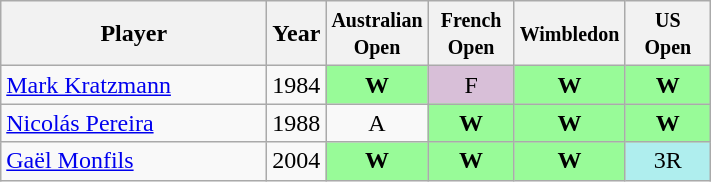<table class="wikitable sortable" style="text-align:center;">
<tr>
<th style="width:170px;"><strong>Player</strong></th>
<th><strong>Year</strong></th>
<th class="unsortable" width="50"><small><strong>Australian Open</strong></small></th>
<th class="unsortable" width="50"><small><strong>French Open</strong></small></th>
<th class="unsortable" width="50"><small><strong>Wimbledon</strong></small></th>
<th class="unsortable" width="50"><small><strong>US Open</strong></small></th>
</tr>
<tr>
<td align="left"> <a href='#'>Mark Kratzmann</a></td>
<td>1984</td>
<td style="background:PaleGreen;"><strong>W</strong></td>
<td style="background:thistle;">F</td>
<td style="background:PaleGreen;"><strong>W</strong></td>
<td style="background:PaleGreen;"><strong>W</strong></td>
</tr>
<tr>
<td align="left"> <a href='#'>Nicolás Pereira</a></td>
<td>1988</td>
<td>A</td>
<td style="background:PaleGreen;"><strong>W</strong></td>
<td style="background:PaleGreen;"><strong>W</strong></td>
<td style="background:PaleGreen;"><strong>W</strong></td>
</tr>
<tr>
<td align="left"> <a href='#'>Gaël Monfils</a></td>
<td>2004</td>
<td style="background:PaleGreen;"><strong>W</strong></td>
<td style="background:PaleGreen;"><strong>W</strong></td>
<td style="background:PaleGreen;"><strong>W</strong></td>
<td style="background:#afeeee;">3R</td>
</tr>
</table>
